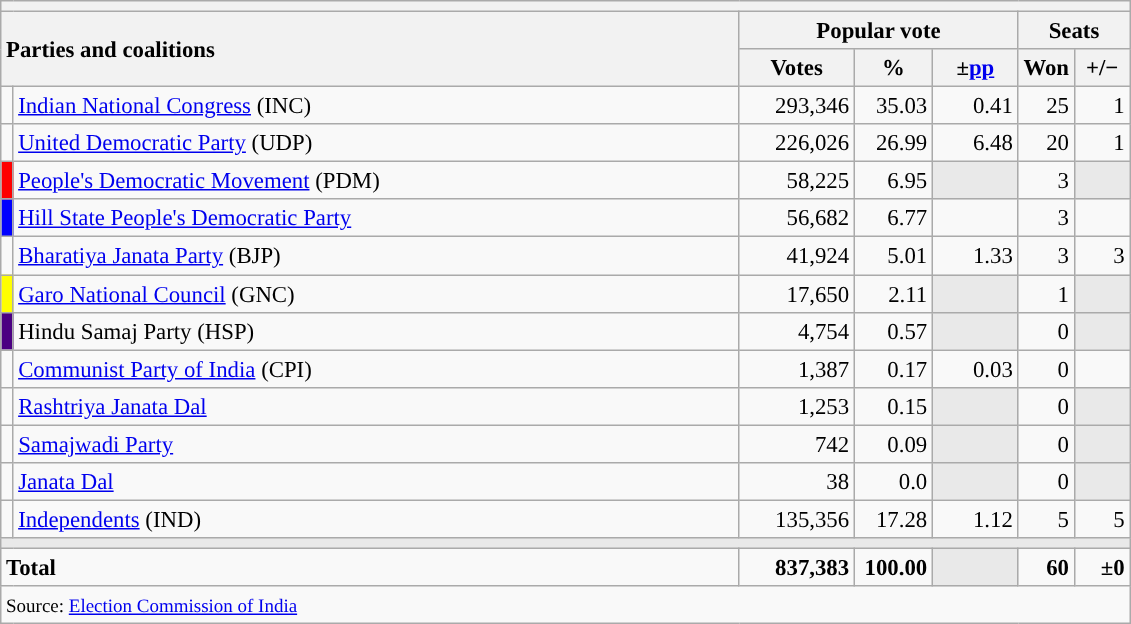<table class="wikitable" style="text-align:right; font-size:95%;">
<tr>
<th colspan=10></th>
</tr>
<tr>
<th style="text-align:left;" rowspan="2" colspan="2" width="485">Parties and coalitions</th>
<th colspan="3">Popular vote</th>
<th colspan="2">Seats</th>
</tr>
<tr>
<th width="70">Votes</th>
<th width="45">%</th>
<th width="50">±<a href='#'>pp</a></th>
<th width="30">Won</th>
<th width="30">+/−</th>
</tr>
<tr>
<td width="1" style="color:inherit;background:"></td>
<td align="left"><a href='#'>Indian National Congress</a> (INC)</td>
<td>293,346</td>
<td>35.03</td>
<td>0.41 </td>
<td>25</td>
<td>1 </td>
</tr>
<tr>
<td width="1" bgcolor=></td>
<td align="left"><a href='#'>United Democratic Party</a> (UDP)</td>
<td>226,026</td>
<td>26.99</td>
<td>6.48 </td>
<td>20</td>
<td>1 </td>
</tr>
<tr>
<td width="1" bgcolor="red"></td>
<td align="left"><a href='#'>People's Democratic Movement</a> (PDM)</td>
<td>58,225</td>
<td>6.95</td>
<td style="color:inherit;background:#E9E9E9"></td>
<td>3</td>
<td style="color:inherit;background:#E9E9E9"></td>
</tr>
<tr>
<td width="1" bgcolor="blue"></td>
<td align="left"><a href='#'>Hill State People's Democratic Party</a></td>
<td>56,682</td>
<td>6.77</td>
<td></td>
<td>3</td>
<td></td>
</tr>
<tr>
<td width="1"></td>
<td align="left"><a href='#'>Bharatiya Janata Party</a> (BJP)</td>
<td>41,924</td>
<td>5.01</td>
<td>1.33 </td>
<td>3</td>
<td>3 </td>
</tr>
<tr>
<td width="1" bgcolor="yellow"></td>
<td align="left"><a href='#'>Garo National Council</a> (GNC)</td>
<td>17,650</td>
<td>2.11</td>
<td style="color:inherit;background:#E9E9E9"></td>
<td>1</td>
<td style="color:inherit;background:#E9E9E9"></td>
</tr>
<tr>
<td width="1" bgcolor="indigo"></td>
<td align="left">Hindu Samaj Party (HSP)</td>
<td>4,754</td>
<td>0.57</td>
<td style="color:inherit;background:#E9E9E9"></td>
<td>0</td>
<td style="color:inherit;background:#E9E9E9"></td>
</tr>
<tr>
<td></td>
<td align="left"><a href='#'>Communist Party of India</a> (CPI)</td>
<td>1,387</td>
<td>0.17</td>
<td>0.03 </td>
<td>0</td>
<td></td>
</tr>
<tr>
<td width="1"></td>
<td align="left"><a href='#'>Rashtriya Janata Dal</a></td>
<td>1,253</td>
<td>0.15</td>
<td style="color:inherit;background:#E9E9E9"></td>
<td>0</td>
<td style="color:inherit;background:#E9E9E9"></td>
</tr>
<tr>
<td width="1"></td>
<td align="left"><a href='#'>Samajwadi Party</a></td>
<td>742</td>
<td>0.09</td>
<td style="color:inherit;background:#E9E9E9"></td>
<td>0</td>
<td style="color:inherit;background:#E9E9E9"></td>
</tr>
<tr>
<td width="1"></td>
<td align="left"><a href='#'>Janata Dal</a></td>
<td>38</td>
<td>0.0</td>
<td style="color:inherit;background:#E9E9E9"></td>
<td>0</td>
<td style="color:inherit;background:#E9E9E9"></td>
</tr>
<tr>
<td></td>
<td align="left"><a href='#'>Independents</a> (IND)</td>
<td>135,356</td>
<td>17.28</td>
<td>1.12 </td>
<td>5</td>
<td>5 </td>
</tr>
<tr>
<td colspan="7" bgcolor="#E9E9E9"></td>
</tr>
<tr style="font-weight:bold;">
<td align="left" colspan="2">Total</td>
<td>837,383</td>
<td>100.00</td>
<td bgcolor="#E9E9E9"></td>
<td>60</td>
<td>±0</td>
</tr>
<tr>
<td style="text-align:left;" colspan="7"><small>Source: <a href='#'>Election Commission of India</a></small></td>
</tr>
</table>
